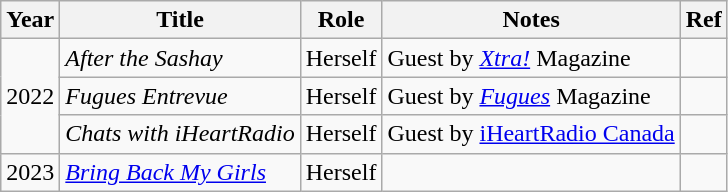<table class="wikitable">
<tr>
<th>Year</th>
<th>Title</th>
<th>Role</th>
<th>Notes</th>
<th>Ref</th>
</tr>
<tr>
<td rowspan="3">2022</td>
<td><em>After the Sashay</em></td>
<td>Herself</td>
<td>Guest by <em><a href='#'>Xtra!</a></em> Magazine</td>
<td></td>
</tr>
<tr>
<td><em>Fugues Entrevue</em></td>
<td>Herself</td>
<td>Guest by <em><a href='#'>Fugues</a></em> Magazine</td>
<td></td>
</tr>
<tr>
<td><em>Chats with iHeartRadio</em></td>
<td>Herself</td>
<td>Guest by <a href='#'>iHeartRadio Canada</a></td>
<td></td>
</tr>
<tr>
<td>2023</td>
<td><em><a href='#'>Bring Back My Girls</a></em></td>
<td>Herself</td>
<td></td>
<td></td>
</tr>
</table>
